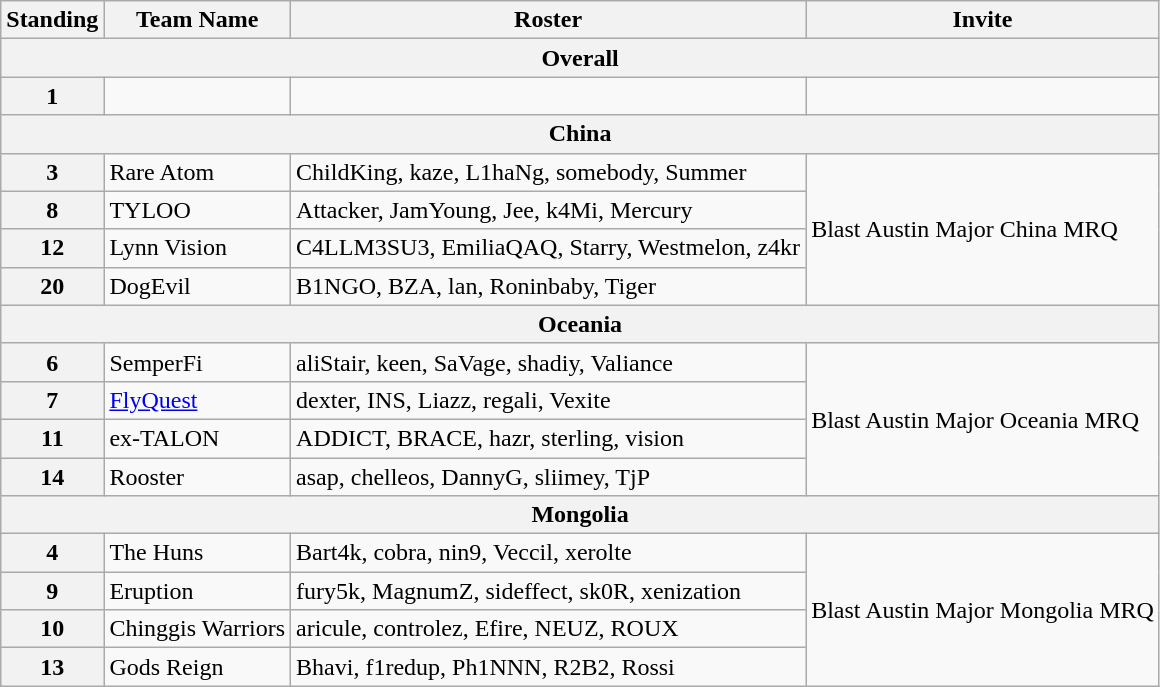<table class="wikitable col2center col3center col4center">
<tr>
<th>Standing</th>
<th>Team Name</th>
<th>Roster</th>
<th>Invite</th>
</tr>
<tr>
<th colspan="4">Overall</th>
</tr>
<tr>
<th>1</th>
<td></td>
<td></td>
<td></td>
</tr>
<tr>
<th colspan="4">China</th>
</tr>
<tr>
<th>3</th>
<td>Rare Atom</td>
<td>ChildKing, kaze, L1haNg, somebody, Summer</td>
<td rowspan="4">Blast Austin Major China MRQ</td>
</tr>
<tr>
<th>8</th>
<td>TYLOO</td>
<td>Attacker, JamYoung, Jee, k4Mi, Mercury</td>
</tr>
<tr>
<th>12</th>
<td>Lynn Vision</td>
<td>C4LLM3SU3, EmiliaQAQ, Starry, Westmelon, z4kr</td>
</tr>
<tr>
<th>20</th>
<td>DogEvil</td>
<td>B1NGO, BZA, lan, Roninbaby, Tiger</td>
</tr>
<tr>
<th colspan="4">Oceania</th>
</tr>
<tr>
<th>6</th>
<td>SemperFi</td>
<td>aliStair, keen, SaVage, shadiy, Valiance</td>
<td rowspan="4">Blast Austin Major Oceania MRQ</td>
</tr>
<tr>
<th>7</th>
<td><a href='#'>FlyQuest</a></td>
<td>dexter, INS, Liazz, regali, Vexite</td>
</tr>
<tr>
<th>11</th>
<td>ex-TALON</td>
<td>ADDICT, BRACE, hazr, sterling, vision</td>
</tr>
<tr>
<th>14</th>
<td>Rooster</td>
<td>asap, chelleos, DannyG, sliimey, TjP</td>
</tr>
<tr>
<th colspan="4">Mongolia</th>
</tr>
<tr>
<th>4</th>
<td>The Huns</td>
<td>Bart4k, cobra, nin9, Veccil, xerolte</td>
<td rowspan="4">Blast Austin Major Mongolia MRQ</td>
</tr>
<tr>
<th>9</th>
<td>Eruption</td>
<td>fury5k, MagnumZ, sideffect, sk0R, xenization</td>
</tr>
<tr>
<th>10</th>
<td>Chinggis Warriors</td>
<td>aricule, controlez, Efire, NEUZ, ROUX</td>
</tr>
<tr>
<th>13</th>
<td>Gods Reign</td>
<td>Bhavi, f1redup, Ph1NNN, R2B2, Rossi</td>
</tr>
</table>
